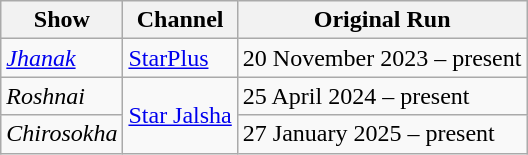<table class="wikitable">
<tr>
<th>Show</th>
<th>Channel</th>
<th>Original Run</th>
</tr>
<tr>
<td><em><a href='#'>Jhanak</a></em></td>
<td><a href='#'>StarPlus</a></td>
<td>20 November 2023 – present</td>
</tr>
<tr>
<td><em>Roshnai</em></td>
<td rowspan="2"><a href='#'>Star Jalsha</a></td>
<td>25 April 2024 – present</td>
</tr>
<tr>
<td><em>Chirosokha</em></td>
<td>27 January 2025 – present</td>
</tr>
</table>
